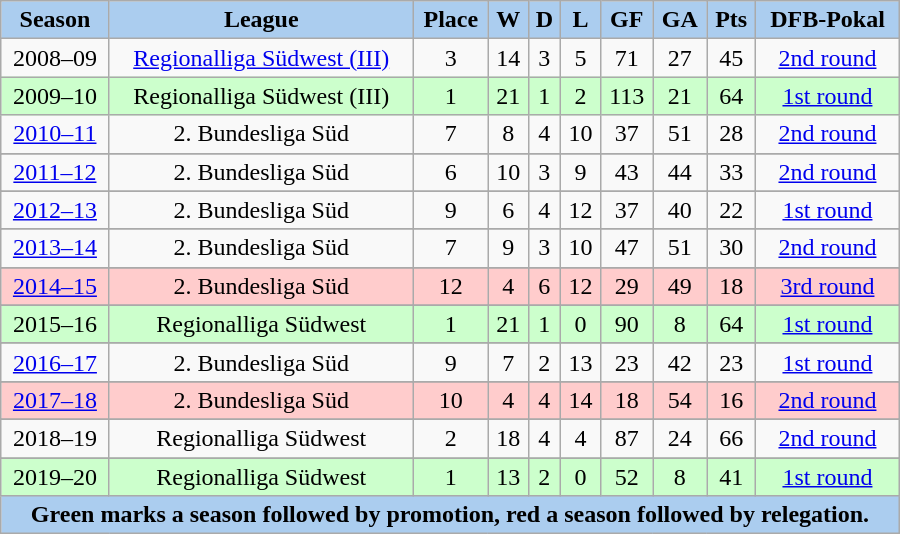<table class="wikitable" width="600px">
<tr>
<th style="background:#ABCDEF;">Season</th>
<th style="background:#ABCDEF;">League</th>
<th style="background:#ABCDEF;">Place</th>
<th style="background:#ABCDEF;">W</th>
<th style="background:#ABCDEF;">D</th>
<th style="background:#ABCDEF;">L</th>
<th style="background:#ABCDEF;">GF</th>
<th style="background:#ABCDEF;">GA</th>
<th style="background:#ABCDEF;">Pts</th>
<th style="background:#ABCDEF;">DFB-Pokal</th>
</tr>
<tr align="center">
<td>2008–09</td>
<td><a href='#'>Regionalliga Südwest (III)</a></td>
<td>3</td>
<td>14</td>
<td>3</td>
<td>5</td>
<td>71</td>
<td>27</td>
<td>45</td>
<td><a href='#'>2nd round</a></td>
</tr>
<tr align="center" style="background:#ccffcc;">
<td>2009–10</td>
<td>Regionalliga Südwest (III)</td>
<td>1</td>
<td>21</td>
<td>1</td>
<td>2</td>
<td>113</td>
<td>21</td>
<td>64</td>
<td><a href='#'>1st round</a></td>
</tr>
<tr align="center">
<td><a href='#'>2010–11</a></td>
<td>2. Bundesliga Süd</td>
<td>7</td>
<td>8</td>
<td>4</td>
<td>10</td>
<td>37</td>
<td>51</td>
<td>28</td>
<td><a href='#'>2nd round</a></td>
</tr>
<tr>
</tr>
<tr align="center">
<td><a href='#'>2011–12</a></td>
<td>2. Bundesliga Süd</td>
<td>6</td>
<td>10</td>
<td>3</td>
<td>9</td>
<td>43</td>
<td>44</td>
<td>33</td>
<td><a href='#'>2nd round</a></td>
</tr>
<tr>
</tr>
<tr align="center">
<td><a href='#'>2012–13</a></td>
<td>2. Bundesliga Süd</td>
<td>9</td>
<td>6</td>
<td>4</td>
<td>12</td>
<td>37</td>
<td>40</td>
<td>22</td>
<td><a href='#'>1st round</a></td>
</tr>
<tr>
</tr>
<tr align="center">
<td><a href='#'>2013–14</a></td>
<td>2. Bundesliga Süd</td>
<td>7</td>
<td>9</td>
<td>3</td>
<td>10</td>
<td>47</td>
<td>51</td>
<td>30</td>
<td><a href='#'>2nd round</a></td>
</tr>
<tr>
</tr>
<tr align="center" style="background:#ffcccc;">
<td><a href='#'>2014–15</a></td>
<td>2. Bundesliga Süd</td>
<td>12</td>
<td>4</td>
<td>6</td>
<td>12</td>
<td>29</td>
<td>49</td>
<td>18</td>
<td><a href='#'>3rd round</a></td>
</tr>
<tr>
</tr>
<tr align="center" style="background:#ccffcc;">
<td>2015–16</td>
<td>Regionalliga Südwest</td>
<td>1</td>
<td>21</td>
<td>1</td>
<td>0</td>
<td>90</td>
<td>8</td>
<td>64</td>
<td><a href='#'>1st round</a></td>
</tr>
<tr>
</tr>
<tr align="center">
<td><a href='#'>2016–17</a></td>
<td>2. Bundesliga Süd</td>
<td>9</td>
<td>7</td>
<td>2</td>
<td>13</td>
<td>23</td>
<td>42</td>
<td>23</td>
<td><a href='#'>1st round</a></td>
</tr>
<tr>
</tr>
<tr align="center" style="background:#ffcccc;">
<td><a href='#'>2017–18</a></td>
<td>2. Bundesliga Süd</td>
<td>10</td>
<td>4</td>
<td>4</td>
<td>14</td>
<td>18</td>
<td>54</td>
<td>16</td>
<td><a href='#'>2nd round</a></td>
</tr>
<tr>
</tr>
<tr align="center">
<td>2018–19</td>
<td>Regionalliga Südwest</td>
<td>2</td>
<td>18</td>
<td>4</td>
<td>4</td>
<td>87</td>
<td>24</td>
<td>66</td>
<td><a href='#'>2nd round</a></td>
</tr>
<tr>
</tr>
<tr align="center" style="background:#ccffcc;">
<td>2019–20</td>
<td>Regionalliga Südwest</td>
<td>1</td>
<td>13</td>
<td>2</td>
<td>0</td>
<td>52</td>
<td>8</td>
<td>41</td>
<td><a href='#'>1st round</a></td>
</tr>
<tr style="background:#ABCDEF;">
<td colspan="10" align="center"><strong>Green marks a season followed by promotion, red a season followed by relegation.</strong></td>
</tr>
</table>
